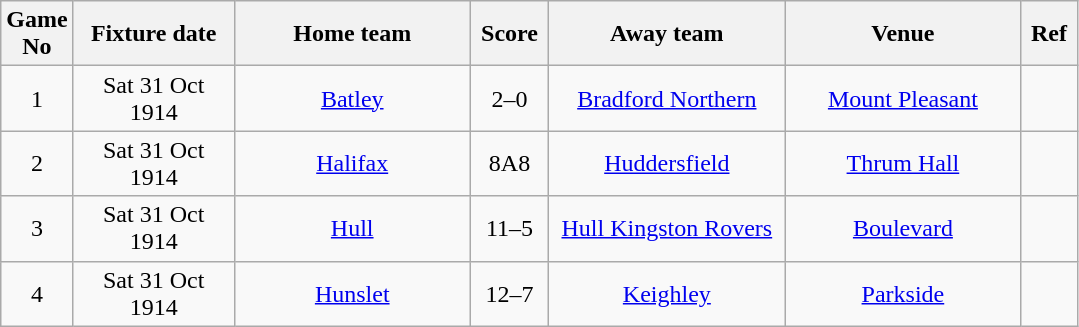<table class="wikitable" style="text-align:center;">
<tr>
<th width=20 abbr="No">Game No</th>
<th width=100 abbr="Date">Fixture date</th>
<th width=150 abbr="Home team">Home team</th>
<th width=45 abbr="Score">Score</th>
<th width=150 abbr="Away team">Away team</th>
<th width=150 abbr="Venue">Venue</th>
<th width=30 abbr="Ref">Ref</th>
</tr>
<tr>
<td>1</td>
<td>Sat 31 Oct 1914</td>
<td><a href='#'>Batley</a></td>
<td>2–0</td>
<td><a href='#'>Bradford Northern</a></td>
<td><a href='#'>Mount Pleasant</a></td>
<td></td>
</tr>
<tr>
<td>2</td>
<td>Sat 31 Oct 1914</td>
<td><a href='#'>Halifax</a></td>
<td>8A8</td>
<td><a href='#'>Huddersfield</a></td>
<td><a href='#'>Thrum Hall</a></td>
<td></td>
</tr>
<tr>
<td>3</td>
<td>Sat 31 Oct 1914</td>
<td><a href='#'>Hull</a></td>
<td>11–5</td>
<td><a href='#'>Hull Kingston Rovers</a></td>
<td><a href='#'>Boulevard</a></td>
<td></td>
</tr>
<tr>
<td>4</td>
<td>Sat 31 Oct 1914</td>
<td><a href='#'>Hunslet</a></td>
<td>12–7</td>
<td><a href='#'>Keighley</a></td>
<td><a href='#'>Parkside</a></td>
<td></td>
</tr>
</table>
